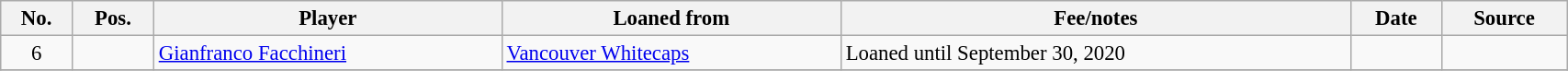<table class="wikitable sortable" style="width:90%; text-align:center; font-size:95%; text-align:left;">
<tr>
<th>No.</th>
<th>Pos.</th>
<th>Player</th>
<th>Loaned from</th>
<th>Fee/notes</th>
<th>Date</th>
<th>Source</th>
</tr>
<tr>
<td align=center>6</td>
<td align=center></td>
<td align=Facchineri, Gianfranco> <a href='#'>Gianfranco Facchineri</a></td>
<td> <a href='#'>Vancouver Whitecaps</a></td>
<td>Loaned until September 30, 2020</td>
<td></td>
<td></td>
</tr>
<tr>
</tr>
</table>
